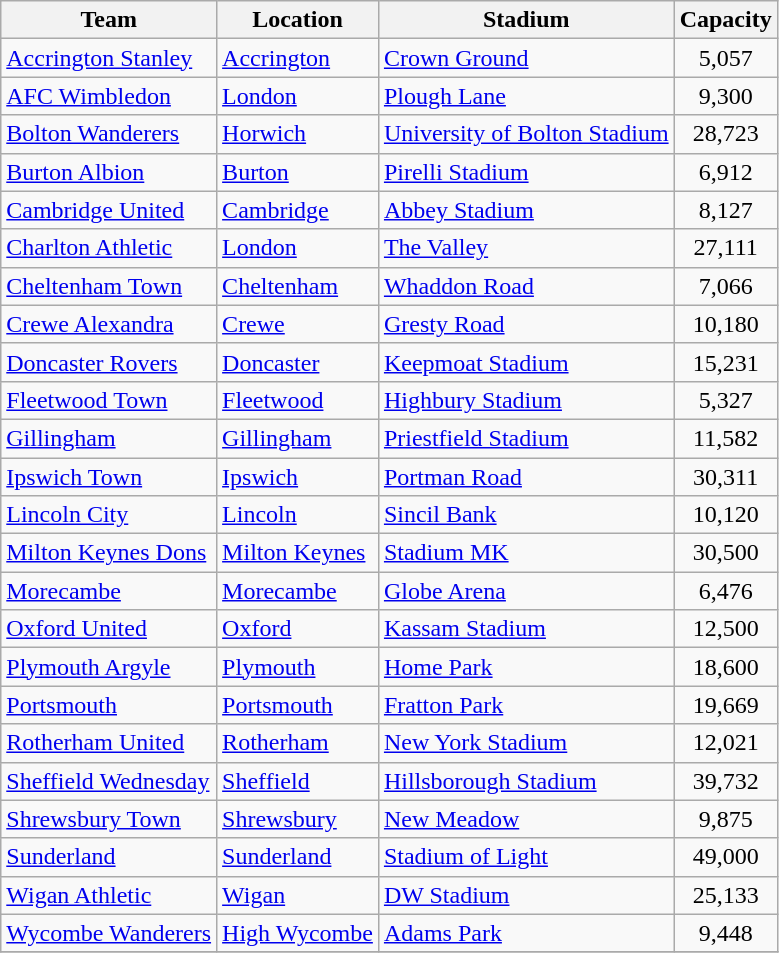<table class="wikitable sortable">
<tr>
<th>Team</th>
<th>Location</th>
<th>Stadium</th>
<th>Capacity</th>
</tr>
<tr>
<td><a href='#'>Accrington Stanley</a></td>
<td><a href='#'>Accrington</a></td>
<td><a href='#'>Crown Ground</a></td>
<td align="center">5,057</td>
</tr>
<tr>
<td><a href='#'>AFC Wimbledon</a></td>
<td><a href='#'>London</a> </td>
<td><a href='#'>Plough Lane</a></td>
<td align="center">9,300</td>
</tr>
<tr>
<td><a href='#'>Bolton Wanderers</a></td>
<td><a href='#'>Horwich</a></td>
<td><a href='#'>University of Bolton Stadium</a></td>
<td align="center">28,723</td>
</tr>
<tr>
<td><a href='#'>Burton Albion</a></td>
<td><a href='#'>Burton</a></td>
<td><a href='#'>Pirelli Stadium</a></td>
<td align="center">6,912</td>
</tr>
<tr>
<td><a href='#'>Cambridge United</a></td>
<td><a href='#'>Cambridge</a></td>
<td><a href='#'>Abbey Stadium</a></td>
<td align="center">8,127</td>
</tr>
<tr>
<td><a href='#'>Charlton Athletic</a></td>
<td><a href='#'>London</a> </td>
<td><a href='#'>The Valley</a></td>
<td align="center">27,111</td>
</tr>
<tr>
<td><a href='#'>Cheltenham Town</a></td>
<td><a href='#'>Cheltenham</a></td>
<td><a href='#'>Whaddon Road</a></td>
<td align="center">7,066</td>
</tr>
<tr>
<td><a href='#'>Crewe Alexandra</a></td>
<td><a href='#'>Crewe</a></td>
<td><a href='#'>Gresty Road</a></td>
<td align="center">10,180</td>
</tr>
<tr>
<td><a href='#'>Doncaster Rovers</a></td>
<td><a href='#'>Doncaster</a></td>
<td><a href='#'>Keepmoat Stadium</a></td>
<td align="center">15,231</td>
</tr>
<tr>
<td><a href='#'>Fleetwood Town</a></td>
<td><a href='#'>Fleetwood</a></td>
<td><a href='#'>Highbury Stadium</a></td>
<td align="center">5,327</td>
</tr>
<tr>
<td><a href='#'>Gillingham</a></td>
<td><a href='#'>Gillingham</a></td>
<td><a href='#'>Priestfield Stadium</a></td>
<td align="center">11,582</td>
</tr>
<tr>
<td><a href='#'>Ipswich Town</a></td>
<td><a href='#'>Ipswich</a></td>
<td><a href='#'>Portman Road</a></td>
<td align="center">30,311</td>
</tr>
<tr>
<td><a href='#'>Lincoln City</a></td>
<td><a href='#'>Lincoln</a></td>
<td><a href='#'>Sincil Bank</a></td>
<td align="center">10,120</td>
</tr>
<tr>
<td><a href='#'>Milton Keynes Dons</a></td>
<td><a href='#'>Milton Keynes</a></td>
<td><a href='#'>Stadium MK</a></td>
<td align="center">30,500</td>
</tr>
<tr>
<td><a href='#'>Morecambe</a></td>
<td><a href='#'>Morecambe</a></td>
<td><a href='#'>Globe Arena</a></td>
<td align="center">6,476</td>
</tr>
<tr>
<td><a href='#'>Oxford United</a></td>
<td><a href='#'>Oxford</a></td>
<td><a href='#'>Kassam Stadium</a></td>
<td align="center">12,500</td>
</tr>
<tr>
<td><a href='#'>Plymouth Argyle</a></td>
<td><a href='#'>Plymouth</a></td>
<td><a href='#'>Home Park</a></td>
<td align="center">18,600</td>
</tr>
<tr>
<td><a href='#'>Portsmouth</a></td>
<td><a href='#'>Portsmouth</a></td>
<td><a href='#'>Fratton Park</a></td>
<td align="center">19,669</td>
</tr>
<tr>
<td><a href='#'>Rotherham United</a></td>
<td><a href='#'>Rotherham</a></td>
<td><a href='#'>New York Stadium</a></td>
<td align="center">12,021</td>
</tr>
<tr>
<td><a href='#'>Sheffield Wednesday</a></td>
<td><a href='#'>Sheffield</a></td>
<td><a href='#'>Hillsborough Stadium</a></td>
<td align="center">39,732</td>
</tr>
<tr>
<td><a href='#'>Shrewsbury Town</a></td>
<td><a href='#'>Shrewsbury</a></td>
<td><a href='#'>New Meadow</a></td>
<td align="center">9,875</td>
</tr>
<tr>
<td><a href='#'>Sunderland</a></td>
<td><a href='#'>Sunderland</a></td>
<td><a href='#'>Stadium of Light</a></td>
<td align="center">49,000</td>
</tr>
<tr>
<td><a href='#'>Wigan Athletic</a></td>
<td><a href='#'>Wigan</a></td>
<td><a href='#'>DW Stadium</a></td>
<td align="center">25,133</td>
</tr>
<tr>
<td><a href='#'>Wycombe Wanderers</a></td>
<td><a href='#'>High Wycombe</a></td>
<td><a href='#'>Adams Park</a></td>
<td align="center">9,448</td>
</tr>
<tr>
</tr>
</table>
